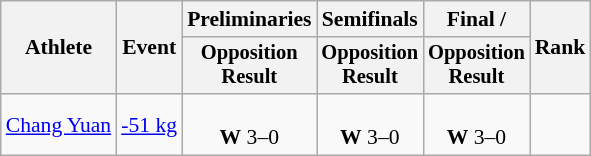<table class="wikitable" style="font-size:90%;">
<tr>
<th rowspan=2>Athlete</th>
<th rowspan=2>Event</th>
<th>Preliminaries</th>
<th>Semifinals</th>
<th>Final / </th>
<th rowspan=2>Rank</th>
</tr>
<tr style="font-size:95%">
<th>Opposition<br>Result</th>
<th>Opposition<br>Result</th>
<th>Opposition<br>Result</th>
</tr>
<tr align=center>
<td align=left><a href='#'>Chang Yuan</a></td>
<td align=left><a href='#'>-51 kg</a></td>
<td><br><strong>W</strong> 3–0</td>
<td><br><strong>W</strong> 3–0</td>
<td><br><strong>W</strong> 3–0</td>
<td></td>
</tr>
</table>
